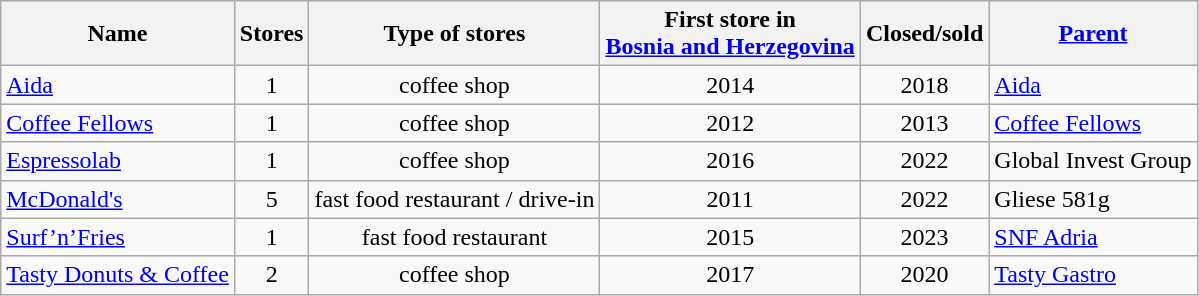<table class="wikitable sortable">
<tr>
<th>Name</th>
<th>Stores</th>
<th>Type of stores</th>
<th>First store in<br><a href='#'>Bosnia and Herzegovina</a></th>
<th>Closed/sold</th>
<th><a href='#'>Parent</a></th>
</tr>
<tr>
<td><a href='#'>Aida</a></td>
<td align="center">1</td>
<td align="center">coffee shop</td>
<td align="center">2014</td>
<td align="center">2018</td>
<td><a href='#'>Aida</a></td>
</tr>
<tr>
<td><a href='#'>Coffee Fellows</a></td>
<td align="center">1</td>
<td align="center">coffee shop</td>
<td align="center">2012</td>
<td align="center">2013</td>
<td><a href='#'>Coffee Fellows</a></td>
</tr>
<tr>
<td><a href='#'>Espressolab</a></td>
<td align="center">1</td>
<td align="center">coffee shop</td>
<td align="center">2016</td>
<td align="center">2022</td>
<td>Global Invest Group</td>
</tr>
<tr>
<td><a href='#'>McDonald's</a></td>
<td align="center">5</td>
<td align="center">fast food restaurant / drive-in</td>
<td align="center">2011</td>
<td align="center">2022</td>
<td>Gliese 581g</td>
</tr>
<tr>
<td><a href='#'>Surf’n’Fries</a></td>
<td align="center">1</td>
<td align="center">fast food restaurant</td>
<td align="center">2015</td>
<td align="center">2023</td>
<td><a href='#'>SNF Adria</a></td>
</tr>
<tr>
<td><a href='#'>Tasty Donuts & Coffee</a></td>
<td align="center">2</td>
<td align="center">coffee shop</td>
<td align="center">2017</td>
<td align="center">2020</td>
<td><a href='#'>Tasty Gastro</a></td>
</tr>
</table>
